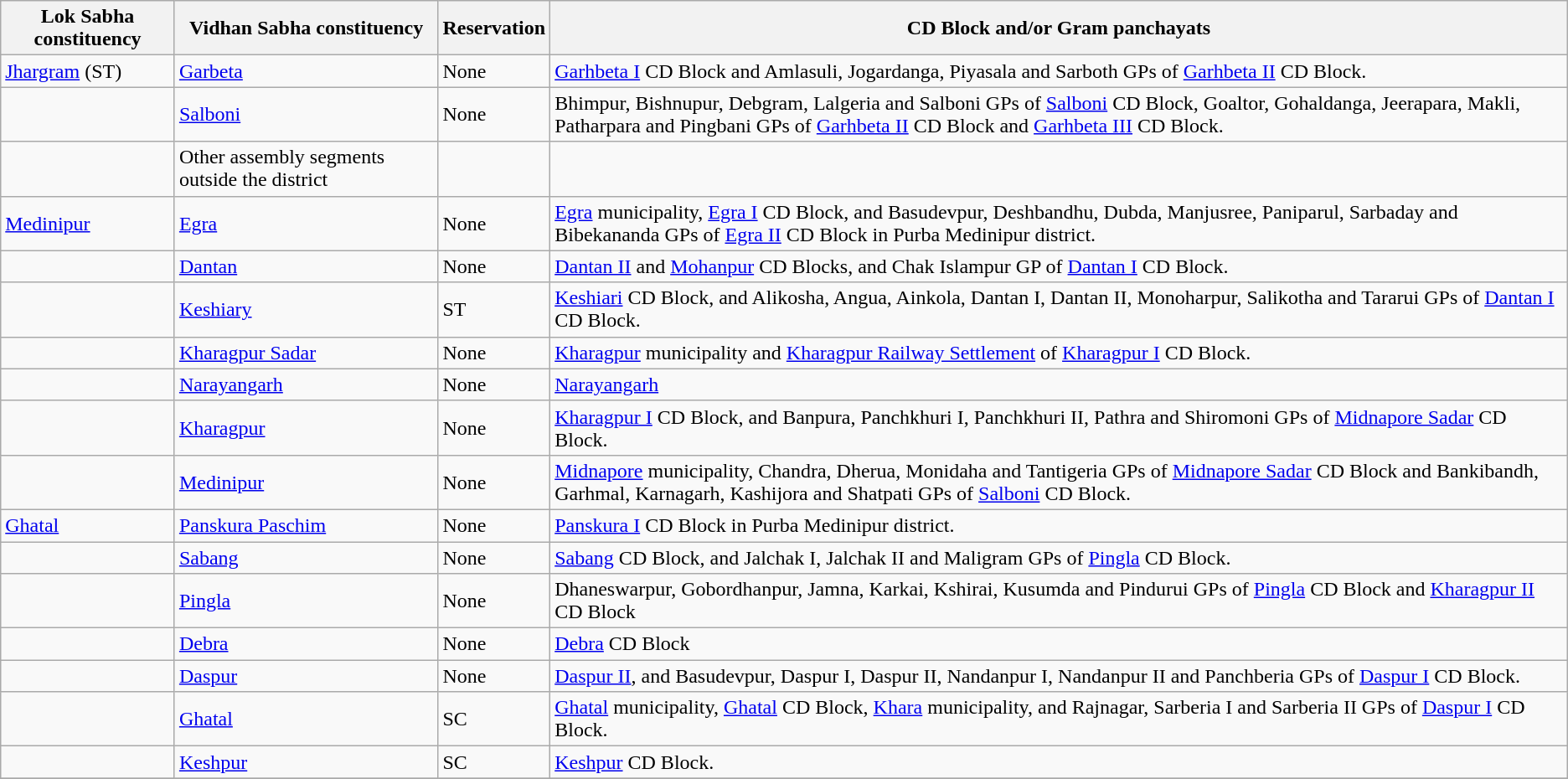<table class="wikitable sortable">
<tr>
<th>Lok Sabha constituency</th>
<th>Vidhan Sabha constituency</th>
<th>Reservation</th>
<th>CD Block and/or Gram panchayats</th>
</tr>
<tr>
<td><a href='#'>Jhargram</a> (ST)</td>
<td><a href='#'>Garbeta</a></td>
<td>None</td>
<td><a href='#'>Garhbeta I</a> CD Block and Amlasuli, Jogardanga, Piyasala and Sarboth GPs of <a href='#'>Garhbeta II</a> CD Block.</td>
</tr>
<tr>
<td></td>
<td><a href='#'>Salboni</a></td>
<td>None</td>
<td>Bhimpur, Bishnupur, Debgram, Lalgeria and Salboni GPs of <a href='#'>Salboni</a> CD Block, Goaltor, Gohaldanga, Jeerapara, Makli, Patharpara and Pingbani GPs of <a href='#'>Garhbeta II</a> CD Block and <a href='#'>Garhbeta III</a> CD Block.</td>
</tr>
<tr>
<td></td>
<td>Other assembly segments outside the district</td>
<td></td>
<td></td>
</tr>
<tr>
<td><a href='#'>Medinipur</a></td>
<td><a href='#'>Egra</a></td>
<td>None</td>
<td><a href='#'>Egra</a> municipality, <a href='#'>Egra I</a> CD Block, and Basudevpur, Deshbandhu, Dubda, Manjusree, Paniparul, Sarbaday and Bibekananda GPs of <a href='#'>Egra II</a> CD Block in Purba Medinipur district.</td>
</tr>
<tr>
<td></td>
<td><a href='#'>Dantan</a></td>
<td>None</td>
<td><a href='#'>Dantan II</a> and <a href='#'>Mohanpur</a> CD Blocks, and Chak Islampur GP of <a href='#'>Dantan I</a> CD Block.</td>
</tr>
<tr>
<td></td>
<td><a href='#'>Keshiary</a></td>
<td>ST</td>
<td><a href='#'>Keshiari</a> CD Block, and Alikosha, Angua, Ainkola, Dantan I, Dantan II, Monoharpur, Salikotha and Tararui GPs of <a href='#'>Dantan I</a> CD Block.</td>
</tr>
<tr>
<td></td>
<td><a href='#'>Kharagpur Sadar</a></td>
<td>None</td>
<td><a href='#'>Kharagpur</a> municipality and <a href='#'>Kharagpur Railway Settlement</a> of <a href='#'>Kharagpur I</a> CD Block.</td>
</tr>
<tr>
<td></td>
<td><a href='#'>Narayangarh</a></td>
<td>None</td>
<td><a href='#'>Narayangarh</a></td>
</tr>
<tr>
<td></td>
<td><a href='#'>Kharagpur</a></td>
<td>None</td>
<td><a href='#'>Kharagpur I</a> CD Block, and Banpura, Panchkhuri I, Panchkhuri II, Pathra and Shiromoni GPs of <a href='#'>Midnapore Sadar</a> CD Block.</td>
</tr>
<tr>
<td></td>
<td><a href='#'>Medinipur</a></td>
<td>None</td>
<td><a href='#'>Midnapore</a> municipality, Chandra, Dherua, Monidaha and Tantigeria GPs of <a href='#'>Midnapore Sadar</a> CD Block and Bankibandh, Garhmal, Karnagarh, Kashijora and Shatpati GPs of <a href='#'>Salboni</a> CD Block.</td>
</tr>
<tr>
<td><a href='#'>Ghatal</a></td>
<td><a href='#'>Panskura Paschim</a></td>
<td>None</td>
<td><a href='#'>Panskura I</a> CD Block in Purba Medinipur district.</td>
</tr>
<tr>
<td></td>
<td><a href='#'>Sabang</a></td>
<td>None</td>
<td><a href='#'>Sabang</a> CD Block, and Jalchak I, Jalchak II and Maligram GPs of <a href='#'>Pingla</a> CD Block.</td>
</tr>
<tr>
<td></td>
<td><a href='#'>Pingla</a></td>
<td>None</td>
<td>Dhaneswarpur, Gobordhanpur, Jamna, Karkai, Kshirai, Kusumda and Pindurui GPs of <a href='#'>Pingla</a> CD Block and <a href='#'>Kharagpur II</a> CD Block</td>
</tr>
<tr>
<td></td>
<td><a href='#'>Debra</a></td>
<td>None</td>
<td><a href='#'>Debra</a> CD Block</td>
</tr>
<tr>
<td></td>
<td><a href='#'>Daspur</a></td>
<td>None</td>
<td><a href='#'>Daspur II</a>, and Basudevpur, Daspur I, Daspur II, Nandanpur I, Nandanpur II and Panchberia GPs of <a href='#'>Daspur I</a> CD Block.</td>
</tr>
<tr>
<td></td>
<td><a href='#'>Ghatal</a></td>
<td>SC</td>
<td><a href='#'>Ghatal</a> municipality, <a href='#'>Ghatal</a> CD Block, <a href='#'>Khara</a> municipality, and Rajnagar, Sarberia I and Sarberia II GPs of <a href='#'>Daspur I</a> CD Block.</td>
</tr>
<tr>
<td></td>
<td><a href='#'>Keshpur</a></td>
<td>SC</td>
<td><a href='#'>Keshpur</a> CD Block.</td>
</tr>
<tr>
</tr>
</table>
